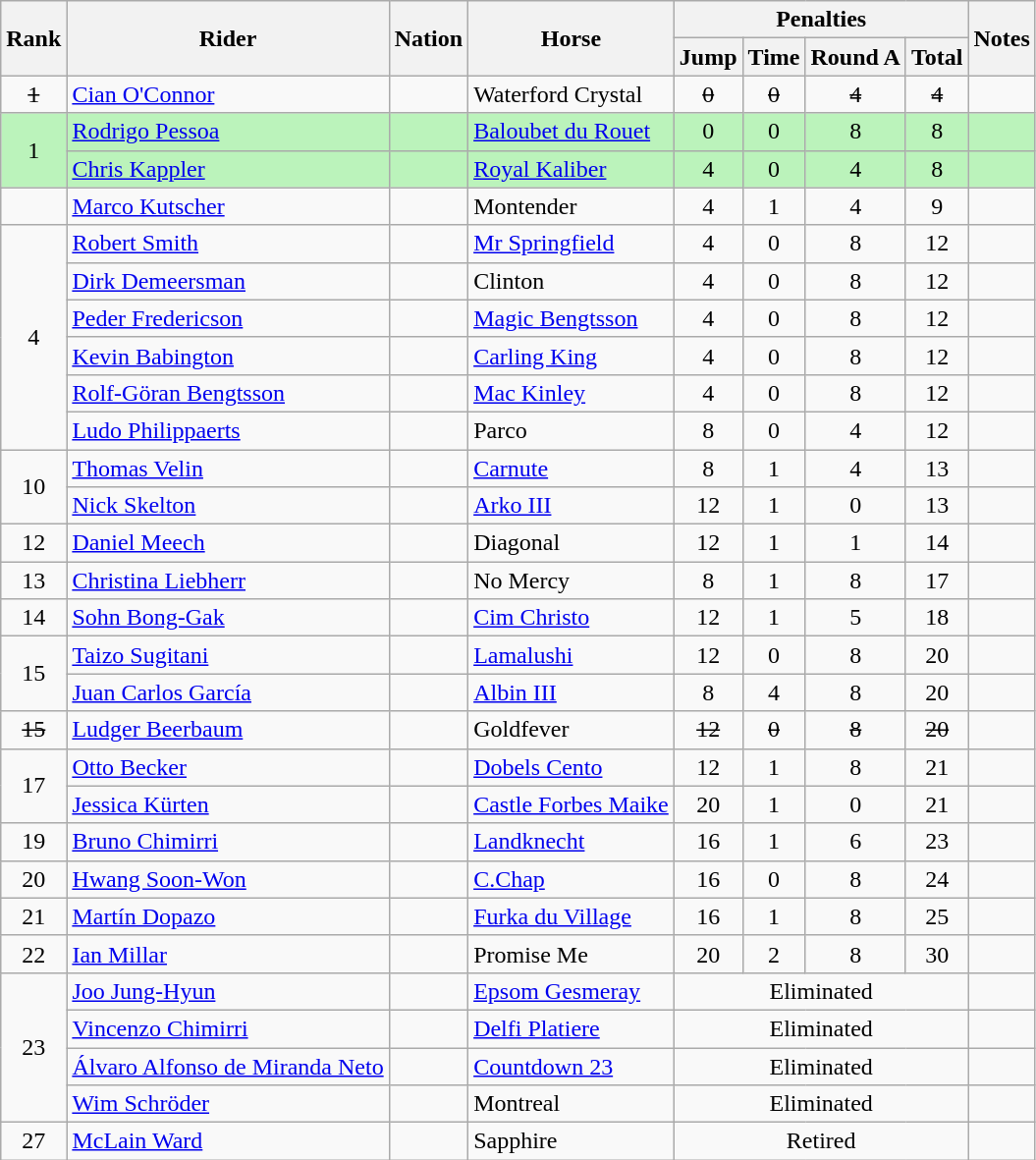<table class="wikitable sortable" style="text-align:center">
<tr>
<th rowspan=2>Rank</th>
<th rowspan=2>Rider</th>
<th rowspan=2>Nation</th>
<th rowspan=2>Horse</th>
<th colspan=4>Penalties</th>
<th rowspan=2>Notes</th>
</tr>
<tr>
<th>Jump</th>
<th>Time</th>
<th>Round A</th>
<th>Total</th>
</tr>
<tr>
<td><s>1</s></td>
<td align=left><a href='#'>Cian O'Connor</a></td>
<td align=left></td>
<td align=left>Waterford Crystal</td>
<td><s>0</s></td>
<td><s>0</s></td>
<td><s>4</s></td>
<td><s>4</s></td>
<td></td>
</tr>
<tr bgcolor=bbf3bb>
<td rowspan=2>1</td>
<td align=left><a href='#'>Rodrigo Pessoa</a></td>
<td align=left></td>
<td align=left><a href='#'>Baloubet du Rouet</a></td>
<td>0</td>
<td>0</td>
<td>8</td>
<td>8</td>
<td></td>
</tr>
<tr bgcolor=bbf3bb>
<td align=left><a href='#'>Chris Kappler</a></td>
<td align=left></td>
<td align=left><a href='#'>Royal Kaliber</a></td>
<td>4</td>
<td>0</td>
<td>4</td>
<td>8</td>
<td></td>
</tr>
<tr>
<td></td>
<td align=left><a href='#'>Marco Kutscher</a></td>
<td align=left></td>
<td align=left>Montender</td>
<td>4</td>
<td>1</td>
<td>4</td>
<td>9</td>
<td></td>
</tr>
<tr>
<td rowspan=6>4</td>
<td align=left><a href='#'>Robert Smith</a></td>
<td align=left></td>
<td align=left><a href='#'>Mr Springfield</a></td>
<td>4</td>
<td>0</td>
<td>8</td>
<td>12</td>
<td></td>
</tr>
<tr>
<td align=left><a href='#'>Dirk Demeersman</a></td>
<td align=left></td>
<td align=left>Clinton</td>
<td>4</td>
<td>0</td>
<td>8</td>
<td>12</td>
<td></td>
</tr>
<tr>
<td align=left><a href='#'>Peder Fredericson</a></td>
<td align=left></td>
<td align=left><a href='#'>Magic Bengtsson</a></td>
<td>4</td>
<td>0</td>
<td>8</td>
<td>12</td>
<td></td>
</tr>
<tr>
<td align=left><a href='#'>Kevin Babington</a></td>
<td align=left></td>
<td align=left><a href='#'>Carling King</a></td>
<td>4</td>
<td>0</td>
<td>8</td>
<td>12</td>
<td></td>
</tr>
<tr>
<td align=left><a href='#'>Rolf-Göran Bengtsson</a></td>
<td align=left></td>
<td align=left><a href='#'>Mac Kinley</a></td>
<td>4</td>
<td>0</td>
<td>8</td>
<td>12</td>
<td></td>
</tr>
<tr>
<td align=left><a href='#'>Ludo Philippaerts</a></td>
<td align=left></td>
<td align=left>Parco</td>
<td>8</td>
<td>0</td>
<td>4</td>
<td>12</td>
<td></td>
</tr>
<tr>
<td rowspan="2">10</td>
<td align=left><a href='#'>Thomas Velin</a></td>
<td align=left></td>
<td align=left><a href='#'>Carnute</a></td>
<td>8</td>
<td>1</td>
<td>4</td>
<td>13</td>
<td></td>
</tr>
<tr>
<td align=left><a href='#'>Nick Skelton</a></td>
<td align=left></td>
<td align=left><a href='#'>Arko III</a></td>
<td>12</td>
<td>1</td>
<td>0</td>
<td>13</td>
<td></td>
</tr>
<tr>
<td>12</td>
<td align=left><a href='#'>Daniel Meech</a></td>
<td align=left></td>
<td align=left>Diagonal</td>
<td>12</td>
<td>1</td>
<td>1</td>
<td>14</td>
<td></td>
</tr>
<tr>
<td>13</td>
<td align=left><a href='#'>Christina Liebherr</a></td>
<td align=left></td>
<td align=left>No Mercy</td>
<td>8</td>
<td>1</td>
<td>8</td>
<td>17</td>
<td></td>
</tr>
<tr>
<td>14</td>
<td align=left><a href='#'>Sohn Bong-Gak</a></td>
<td align=left></td>
<td align=left><a href='#'>Cim Christo</a></td>
<td>12</td>
<td>1</td>
<td>5</td>
<td>18</td>
<td></td>
</tr>
<tr>
<td rowspan=2>15</td>
<td align=left><a href='#'>Taizo Sugitani</a></td>
<td align=left></td>
<td align=left><a href='#'>Lamalushi</a></td>
<td>12</td>
<td>0</td>
<td>8</td>
<td>20</td>
<td></td>
</tr>
<tr>
<td align=left><a href='#'>Juan Carlos García</a></td>
<td align=left></td>
<td align=left><a href='#'>Albin III</a></td>
<td>8</td>
<td>4</td>
<td>8</td>
<td>20</td>
<td></td>
</tr>
<tr>
<td><s>15</s></td>
<td align=left><a href='#'>Ludger Beerbaum</a></td>
<td align=left></td>
<td align=left>Goldfever</td>
<td><s>12</s></td>
<td><s>0</s></td>
<td><s>8</s></td>
<td><s>20</s></td>
<td></td>
</tr>
<tr>
<td rowspan="2">17</td>
<td align=left><a href='#'>Otto Becker</a></td>
<td align=left></td>
<td align=left><a href='#'>Dobels Cento</a></td>
<td>12</td>
<td>1</td>
<td>8</td>
<td>21</td>
<td></td>
</tr>
<tr>
<td align=left><a href='#'>Jessica Kürten</a></td>
<td align=left></td>
<td align=left><a href='#'>Castle Forbes Maike</a></td>
<td>20</td>
<td>1</td>
<td>0</td>
<td>21</td>
<td></td>
</tr>
<tr>
<td>19</td>
<td align=left><a href='#'>Bruno Chimirri</a></td>
<td align=left></td>
<td align=left><a href='#'>Landknecht</a></td>
<td>16</td>
<td>1</td>
<td>6</td>
<td>23</td>
<td></td>
</tr>
<tr>
<td>20</td>
<td align=left><a href='#'>Hwang Soon-Won</a></td>
<td align=left></td>
<td align=left><a href='#'>C.Chap</a></td>
<td>16</td>
<td>0</td>
<td>8</td>
<td>24</td>
<td></td>
</tr>
<tr>
<td>21</td>
<td align=left><a href='#'>Martín Dopazo</a></td>
<td align=left></td>
<td align=left><a href='#'>Furka du Village</a></td>
<td>16</td>
<td>1</td>
<td>8</td>
<td>25</td>
<td></td>
</tr>
<tr>
<td>22</td>
<td align=left><a href='#'>Ian Millar</a></td>
<td align=left></td>
<td align=left>Promise Me</td>
<td>20</td>
<td>2</td>
<td>8</td>
<td>30</td>
<td></td>
</tr>
<tr>
<td rowspan=4>23</td>
<td align=left><a href='#'>Joo Jung-Hyun</a></td>
<td align=left></td>
<td align=left><a href='#'>Epsom Gesmeray</a></td>
<td colspan=4 align="center">Eliminated</td>
<td></td>
</tr>
<tr>
<td align=left><a href='#'>Vincenzo Chimirri</a></td>
<td align=left></td>
<td align=left><a href='#'>Delfi Platiere</a></td>
<td colspan=4 align="center">Eliminated</td>
<td></td>
</tr>
<tr>
<td align=left><a href='#'>Álvaro Alfonso de Miranda Neto</a></td>
<td align=left></td>
<td align=left><a href='#'>Countdown 23</a></td>
<td colspan=4 align="center">Eliminated</td>
<td></td>
</tr>
<tr>
<td align=left><a href='#'>Wim Schröder</a></td>
<td align=left></td>
<td align=left>Montreal</td>
<td colspan=4 align="center">Eliminated</td>
<td></td>
</tr>
<tr>
<td>27</td>
<td align=left><a href='#'>McLain Ward</a></td>
<td align=left></td>
<td align=left>Sapphire</td>
<td colspan="4" align="center">Retired</td>
<td></td>
</tr>
</table>
